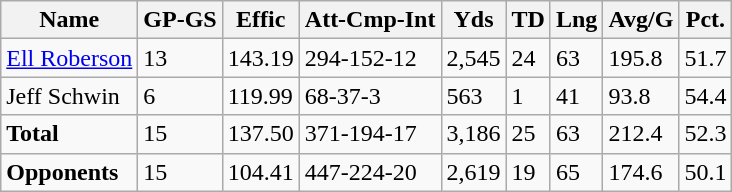<table class="wikitable" style="white-space:nowrap;">
<tr>
<th>Name</th>
<th>GP-GS</th>
<th>Effic</th>
<th>Att-Cmp-Int</th>
<th>Yds</th>
<th>TD</th>
<th>Lng</th>
<th>Avg/G</th>
<th>Pct.</th>
</tr>
<tr>
<td><a href='#'>Ell Roberson</a></td>
<td>13</td>
<td>143.19</td>
<td>294-152-12</td>
<td>2,545</td>
<td>24</td>
<td>63</td>
<td>195.8</td>
<td>51.7</td>
</tr>
<tr>
<td>Jeff Schwin</td>
<td>6</td>
<td>119.99</td>
<td>68-37-3</td>
<td>563</td>
<td>1</td>
<td>41</td>
<td>93.8</td>
<td>54.4</td>
</tr>
<tr>
<td><strong>Total</strong></td>
<td>15</td>
<td>137.50</td>
<td>371-194-17</td>
<td>3,186</td>
<td>25</td>
<td>63</td>
<td>212.4</td>
<td>52.3</td>
</tr>
<tr>
<td><strong>Opponents</strong></td>
<td>15</td>
<td>104.41</td>
<td>447-224-20</td>
<td>2,619</td>
<td>19</td>
<td>65</td>
<td>174.6</td>
<td>50.1</td>
</tr>
</table>
